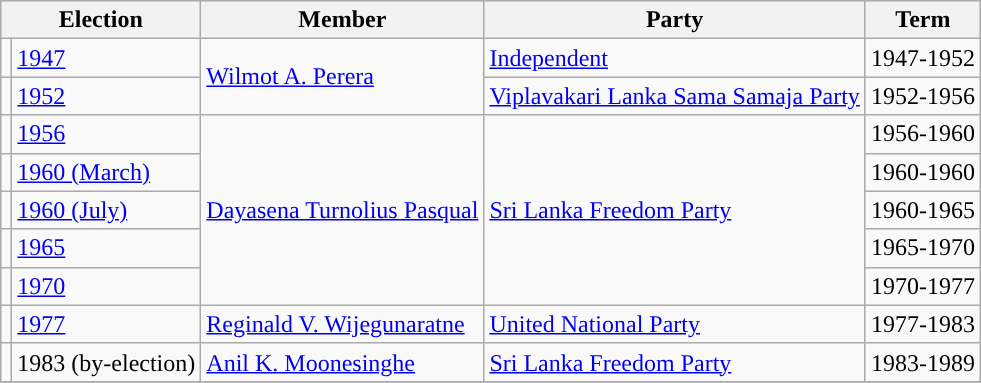<table class="wikitable">
<tr>
<th colspan="2">Election</th>
<th>Member</th>
<th>Party</th>
<th>Term</th>
</tr>
<tr>
<td style="background-color: "></td>
<td><a href='#'>1947</a></td>
<td rowspan=2><a href='#'>Wilmot A. Perera</a></td>
<td><a href='#'>Independent</a></td>
<td>1947-1952</td>
</tr>
<tr>
<td style="background-color: "></td>
<td><a href='#'>1952</a></td>
<td><a href='#'>Viplavakari Lanka Sama Samaja Party</a></td>
<td>1952-1956</td>
</tr>
<tr>
<td style="background-color: "></td>
<td><a href='#'>1956</a></td>
<td rowspan=5><a href='#'>Dayasena Turnolius Pasqual</a></td>
<td rowspan=5><a href='#'>Sri Lanka Freedom Party</a></td>
<td>1956-1960</td>
</tr>
<tr>
<td style="background-color: "></td>
<td><a href='#'>1960 (March)</a></td>
<td>1960-1960</td>
</tr>
<tr>
<td style="background-color: "></td>
<td><a href='#'>1960 (July)</a></td>
<td>1960-1965</td>
</tr>
<tr>
<td style="background-color: "></td>
<td><a href='#'>1965</a></td>
<td>1965-1970</td>
</tr>
<tr>
<td style="background-color: "></td>
<td><a href='#'>1970</a></td>
<td>1970-1977</td>
</tr>
<tr>
<td style="background-color: "></td>
<td><a href='#'>1977</a></td>
<td><a href='#'>Reginald V. Wijegunaratne</a></td>
<td><a href='#'>United National Party</a></td>
<td>1977-1983</td>
</tr>
<tr>
<td style="background-color: "></td>
<td>1983 (by-election)</td>
<td><a href='#'>Anil K. Moonesinghe</a></td>
<td><a href='#'>Sri Lanka Freedom Party</a></td>
<td>1983-1989</td>
</tr>
<tr>
</tr>
</table>
